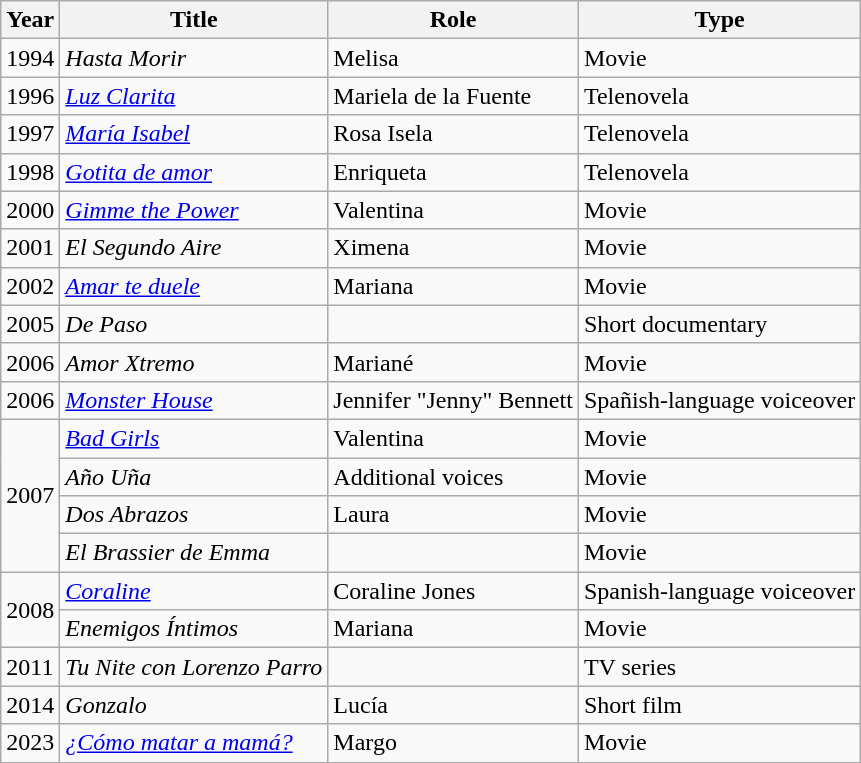<table class="wikitable">
<tr ">
<th>Year</th>
<th>Title</th>
<th>Role</th>
<th>Type</th>
</tr>
<tr>
<td>1994</td>
<td><em>Hasta Morir</em></td>
<td>Melisa</td>
<td>Movie</td>
</tr>
<tr>
<td>1996</td>
<td><em><a href='#'>Luz Clarita</a></em></td>
<td>Mariela de la Fuente</td>
<td>Telenovela</td>
</tr>
<tr>
<td>1997</td>
<td><em><a href='#'>María Isabel</a></em></td>
<td>Rosa Isela</td>
<td>Telenovela</td>
</tr>
<tr>
<td>1998</td>
<td><em><a href='#'>Gotita de amor</a></em></td>
<td>Enriqueta</td>
<td>Telenovela</td>
</tr>
<tr>
<td>2000</td>
<td><em><a href='#'>Gimme the Power</a></em></td>
<td>Valentina</td>
<td>Movie</td>
</tr>
<tr>
<td>2001</td>
<td><em>El Segundo Aire</em></td>
<td>Ximena</td>
<td>Movie</td>
</tr>
<tr>
<td>2002</td>
<td><em><a href='#'>Amar te duele</a></em></td>
<td>Mariana</td>
<td>Movie</td>
</tr>
<tr>
<td>2005</td>
<td><em>De Paso</em></td>
<td></td>
<td>Short documentary</td>
</tr>
<tr>
<td>2006</td>
<td><em>Amor Xtremo</em></td>
<td>Mariané</td>
<td>Movie</td>
</tr>
<tr>
<td>2006</td>
<td><em><a href='#'>Monster House</a></em></td>
<td>Jennifer "Jenny" Bennett</td>
<td>Spañish-language voiceover</td>
</tr>
<tr>
<td rowspan="4">2007</td>
<td><em><a href='#'>Bad Girls</a></em></td>
<td>Valentina</td>
<td>Movie</td>
</tr>
<tr>
<td><em>Año Uña</em></td>
<td>Additional voices</td>
<td>Movie</td>
</tr>
<tr>
<td><em>Dos Abrazos</em></td>
<td>Laura</td>
<td>Movie</td>
</tr>
<tr>
<td><em>El Brassier de Emma</em></td>
<td></td>
<td>Movie</td>
</tr>
<tr>
<td rowspan="2">2008</td>
<td><em><a href='#'>Coraline</a></em></td>
<td>Coraline Jones</td>
<td>Spanish-language voiceover</td>
</tr>
<tr>
<td><em>Enemigos Íntimos</em></td>
<td>Mariana</td>
<td>Movie</td>
</tr>
<tr>
<td>2011</td>
<td><em>Tu Nite con Lorenzo Parro</em></td>
<td></td>
<td>TV series</td>
</tr>
<tr>
<td>2014</td>
<td><em>Gonzalo</em></td>
<td>Lucía</td>
<td>Short film</td>
</tr>
<tr>
<td>2023</td>
<td><em><a href='#'>¿Cómo matar a mamá?</a></em></td>
<td>Margo</td>
<td>Movie</td>
</tr>
</table>
